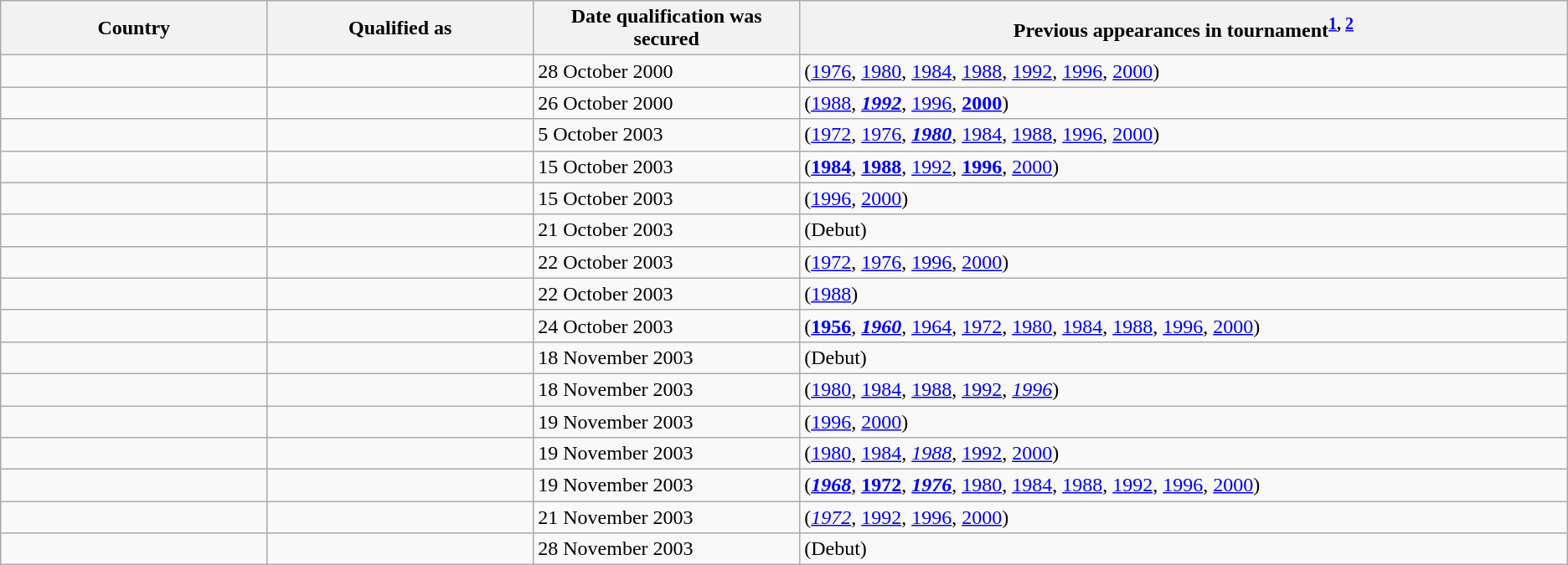<table class="wikitable sortable">
<tr>
<th style="width:17%;">Country</th>
<th style="width:17%;">Qualified as</th>
<th style="width:17%;">Date qualification was secured</th>
<th style="width:49%;">Previous appearances in tournament<sup><a href='#'>1</a>, <a href='#'>2</a></sup></th>
</tr>
<tr>
<td></td>
<td></td>
<td>28 October 2000</td>
<td> (<a href='#'>1976</a>, <a href='#'>1980</a>, <a href='#'>1984</a>, <a href='#'>1988</a>, <a href='#'>1992</a>, <a href='#'>1996</a>, <a href='#'>2000</a>)</td>
</tr>
<tr>
<td></td>
<td></td>
<td>26 October 2000</td>
<td> (<a href='#'>1988</a>, <strong><em><a href='#'>1992</a></em></strong>, <a href='#'>1996</a>, <strong><a href='#'>2000</a></strong>)</td>
</tr>
<tr>
<td></td>
<td></td>
<td>5 October 2003</td>
<td> (<a href='#'>1972</a>, <a href='#'>1976</a>, <strong><em><a href='#'>1980</a></em></strong>, <a href='#'>1984</a>, <a href='#'>1988</a>, <a href='#'>1996</a>, <a href='#'>2000</a>)</td>
</tr>
<tr>
<td></td>
<td></td>
<td>15 October 2003</td>
<td> (<strong><a href='#'>1984</a></strong>, <strong><a href='#'>1988</a></strong>, <a href='#'>1992</a>, <strong><a href='#'>1996</a></strong>, <a href='#'>2000</a>)</td>
</tr>
<tr>
<td></td>
<td></td>
<td>15 October 2003</td>
<td> (<a href='#'>1996</a>, <a href='#'>2000</a>)</td>
</tr>
<tr>
<td></td>
<td></td>
<td>21 October 2003</td>
<td> (Debut)</td>
</tr>
<tr>
<td></td>
<td></td>
<td>22 October 2003</td>
<td> (<a href='#'>1972</a>, <a href='#'>1976</a>, <a href='#'>1996</a>, <a href='#'>2000</a>)</td>
</tr>
<tr>
<td></td>
<td></td>
<td>22 October 2003</td>
<td> (<a href='#'>1988</a>)</td>
</tr>
<tr>
<td></td>
<td></td>
<td>24 October 2003</td>
<td> (<strong><a href='#'>1956</a></strong>, <strong><em><a href='#'>1960</a></em></strong>, <a href='#'>1964</a>, <a href='#'>1972</a>, <a href='#'>1980</a>, <a href='#'>1984</a>, <a href='#'>1988</a>, <a href='#'>1996</a>, <a href='#'>2000</a>)</td>
</tr>
<tr>
<td></td>
<td></td>
<td>18 November 2003</td>
<td> (Debut)</td>
</tr>
<tr>
<td></td>
<td></td>
<td>18 November 2003</td>
<td> (<a href='#'>1980</a>, <a href='#'>1984</a>, <a href='#'>1988</a>, <a href='#'>1992</a>, <em><a href='#'>1996</a></em>)</td>
</tr>
<tr>
<td></td>
<td></td>
<td>19 November 2003</td>
<td> (<a href='#'>1996</a>, <a href='#'>2000</a>)</td>
</tr>
<tr>
<td></td>
<td></td>
<td>19 November 2003</td>
<td> (<a href='#'>1980</a>, <a href='#'>1984</a>, <em><a href='#'>1988</a></em>, <a href='#'>1992</a>, <a href='#'>2000</a>)</td>
</tr>
<tr>
<td></td>
<td></td>
<td>19 November 2003</td>
<td> (<strong><em><a href='#'>1968</a></em></strong>, <strong><a href='#'>1972</a></strong>, <strong><em><a href='#'>1976</a></em></strong>, <a href='#'>1980</a>, <a href='#'>1984</a>, <a href='#'>1988</a>, <a href='#'>1992</a>, <a href='#'>1996</a>, <a href='#'>2000</a>)</td>
</tr>
<tr>
<td></td>
<td></td>
<td>21 November 2003</td>
<td> (<em><a href='#'>1972</a></em>, <a href='#'>1992</a>, <a href='#'>1996</a>, <a href='#'>2000</a>)</td>
</tr>
<tr>
<td></td>
<td></td>
<td>28 November 2003</td>
<td> (Debut)</td>
</tr>
</table>
